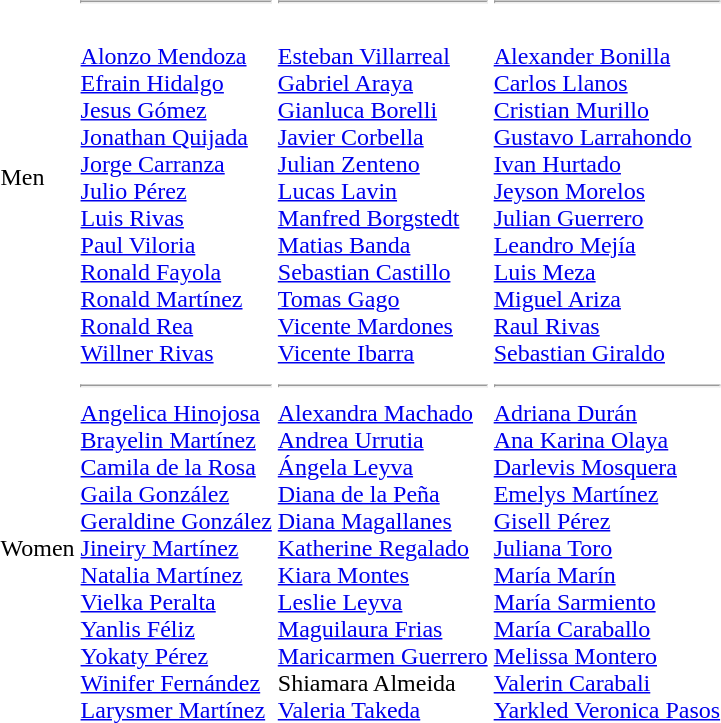<table>
<tr>
<td>Men<br></td>
<td><hr><br><a href='#'>Alonzo Mendoza</a><br><a href='#'>Efrain Hidalgo</a><br><a href='#'>Jesus Gómez</a><br><a href='#'>Jonathan Quijada</a><br><a href='#'>Jorge Carranza</a><br><a href='#'>Julio Pérez</a><br><a href='#'>Luis Rivas</a><br><a href='#'>Paul Viloria</a><br><a href='#'>Ronald Fayola</a><br><a href='#'>Ronald Martínez</a><br><a href='#'>Ronald Rea</a><br><a href='#'>Willner Rivas</a></td>
<td><hr><br><a href='#'>Esteban Villarreal</a><br><a href='#'>Gabriel Araya</a><br><a href='#'>Gianluca Borelli</a><br><a href='#'>Javier Corbella</a><br><a href='#'>Julian Zenteno</a><br><a href='#'>Lucas Lavin</a><br><a href='#'>Manfred Borgstedt</a><br><a href='#'>Matias Banda</a><br><a href='#'>Sebastian Castillo</a><br><a href='#'>Tomas Gago</a><br><a href='#'>Vicente Mardones</a><br><a href='#'>Vicente Ibarra</a></td>
<td><hr><br><a href='#'>Alexander Bonilla</a><br><a href='#'>Carlos Llanos</a><br><a href='#'>Cristian Murillo</a><br><a href='#'>Gustavo Larrahondo</a><br><a href='#'>Ivan Hurtado</a><br><a href='#'>Jeyson Morelos</a><br><a href='#'>Julian Guerrero</a><br><a href='#'>Leandro Mejía</a><br><a href='#'>Luis Meza</a><br><a href='#'>Miguel Ariza</a><br><a href='#'>Raul Rivas</a><br><a href='#'>Sebastian Giraldo</a></td>
</tr>
<tr>
<td>Women<br></td>
<td><hr><a href='#'>Angelica Hinojosa</a><br><a href='#'>Brayelin Martínez</a><br><a href='#'>Camila de la Rosa</a><br><a href='#'>Gaila González</a><br><a href='#'>Geraldine González</a><br><a href='#'>Jineiry Martínez</a><br><a href='#'>Natalia Martínez</a><br><a href='#'>Vielka Peralta</a><br><a href='#'>Yanlis Féliz</a><br><a href='#'>Yokaty Pérez</a><br><a href='#'>Winifer Fernández</a><br><a href='#'>Larysmer Martínez</a></td>
<td><hr><a href='#'>Alexandra Machado</a><br><a href='#'>Andrea Urrutia</a><br><a href='#'>Ángela Leyva</a><br><a href='#'>Diana de la Peña</a><br><a href='#'>Diana Magallanes</a><br><a href='#'>Katherine Regalado</a><br><a href='#'>Kiara Montes</a><br><a href='#'>Leslie Leyva</a><br><a href='#'>Maguilaura Frias</a><br><a href='#'>Maricarmen Guerrero</a><br>Shiamara Almeida<br><a href='#'>Valeria Takeda</a></td>
<td><hr><a href='#'>Adriana Durán</a><br><a href='#'>Ana Karina Olaya</a><br><a href='#'>Darlevis Mosquera</a><br><a href='#'>Emelys Martínez</a><br><a href='#'>Gisell Pérez</a><br><a href='#'>Juliana Toro</a><br><a href='#'>María Marín</a><br><a href='#'>María Sarmiento</a><br><a href='#'>María Caraballo</a><br><a href='#'>Melissa Montero</a><br><a href='#'>Valerin Carabali</a><br><a href='#'>Yarkled Veronica Pasos</a></td>
</tr>
</table>
